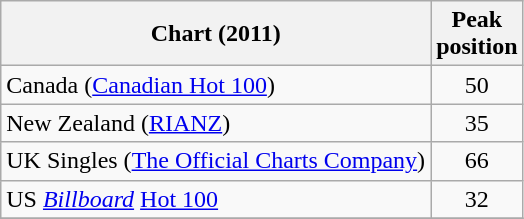<table class="wikitable sortable">
<tr>
<th>Chart (2011)</th>
<th>Peak<br>position</th>
</tr>
<tr>
<td>Canada (<a href='#'>Canadian Hot 100</a>)</td>
<td align="center">50</td>
</tr>
<tr>
<td>New Zealand (<a href='#'>RIANZ</a>)</td>
<td align="center">35</td>
</tr>
<tr>
<td>UK Singles (<a href='#'>The Official Charts Company</a>)</td>
<td align="center">66</td>
</tr>
<tr>
<td>US <a href='#'><em>Billboard</em></a> <a href='#'>Hot 100</a></td>
<td align="center">32</td>
</tr>
<tr>
</tr>
</table>
